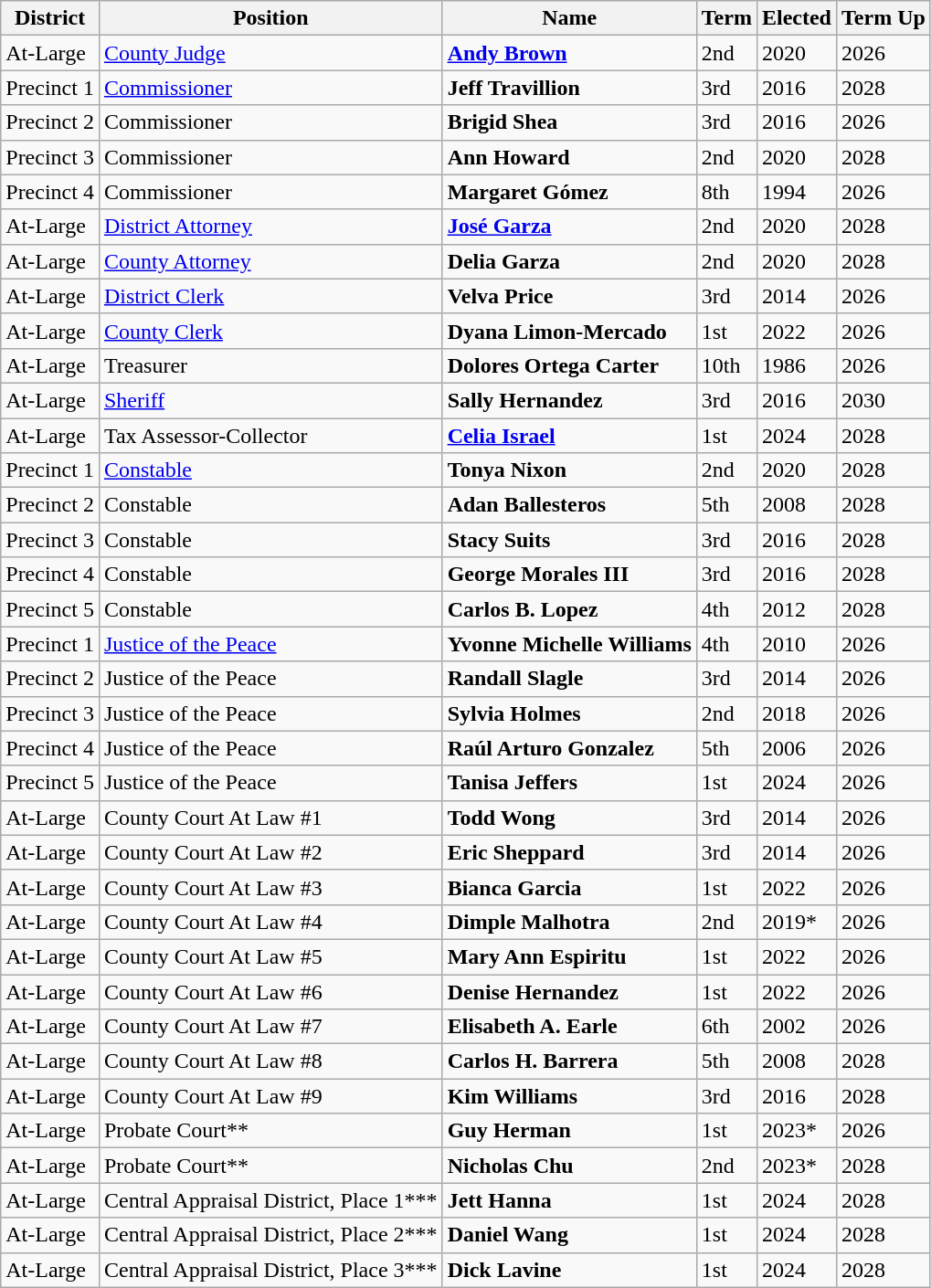<table class="wikitable sortable">
<tr>
<th>District</th>
<th><strong>Position</strong></th>
<th style="text-align:center; vertical-align:bottom;">Name</th>
<th>Term</th>
<th>Elected</th>
<th>Term Up</th>
</tr>
<tr>
<td>At-Large</td>
<td><a href='#'>County Judge</a></td>
<td><a href='#'><strong>Andy Brown</strong></a></td>
<td>2nd</td>
<td>2020</td>
<td>2026</td>
</tr>
<tr>
<td>Precinct 1</td>
<td><a href='#'>Commissioner</a></td>
<td><strong>Jeff Travillion</strong></td>
<td>3rd</td>
<td>2016</td>
<td>2028</td>
</tr>
<tr>
<td>Precinct 2</td>
<td>Commissioner</td>
<td><strong>Brigid Shea</strong></td>
<td>3rd</td>
<td>2016</td>
<td>2026</td>
</tr>
<tr>
<td>Precinct 3</td>
<td>Commissioner</td>
<td><strong>Ann Howard</strong></td>
<td>2nd</td>
<td>2020</td>
<td>2028</td>
</tr>
<tr>
<td>Precinct 4</td>
<td>Commissioner</td>
<td><strong>Margaret Gómez</strong></td>
<td>8th</td>
<td>1994</td>
<td>2026</td>
</tr>
<tr>
<td>At-Large</td>
<td><a href='#'>District Attorney</a></td>
<td><strong><a href='#'>José Garza</a></strong></td>
<td>2nd</td>
<td>2020</td>
<td>2028</td>
</tr>
<tr>
<td>At-Large</td>
<td><a href='#'>County Attorney</a></td>
<td><strong>Delia Garza</strong></td>
<td>2nd</td>
<td>2020</td>
<td>2028</td>
</tr>
<tr>
<td>At-Large</td>
<td><a href='#'>District Clerk</a></td>
<td><strong>Velva Price</strong></td>
<td>3rd</td>
<td>2014</td>
<td>2026</td>
</tr>
<tr>
<td>At-Large</td>
<td><a href='#'>County Clerk</a></td>
<td><strong>Dyana Limon-Mercado</strong></td>
<td>1st</td>
<td>2022</td>
<td>2026</td>
</tr>
<tr>
<td>At-Large</td>
<td>Treasurer</td>
<td><strong>Dolores Ortega Carter</strong></td>
<td>10th</td>
<td>1986</td>
<td>2026</td>
</tr>
<tr>
<td>At-Large</td>
<td><a href='#'>Sheriff</a></td>
<td><strong>Sally Hernandez</strong></td>
<td>3rd</td>
<td>2016</td>
<td>2030</td>
</tr>
<tr>
<td>At-Large</td>
<td>Tax Assessor-Collector</td>
<td><strong><a href='#'>Celia Israel</a></strong></td>
<td>1st</td>
<td>2024</td>
<td>2028</td>
</tr>
<tr>
<td>Precinct 1</td>
<td><a href='#'>Constable</a></td>
<td><strong>Tonya Nixon</strong></td>
<td>2nd</td>
<td>2020</td>
<td>2028</td>
</tr>
<tr>
<td>Precinct 2</td>
<td>Constable</td>
<td><strong>Adan Ballesteros</strong></td>
<td>5th</td>
<td>2008</td>
<td>2028</td>
</tr>
<tr>
<td>Precinct 3</td>
<td>Constable</td>
<td><strong>Stacy Suits</strong></td>
<td>3rd</td>
<td>2016</td>
<td>2028</td>
</tr>
<tr>
<td>Precinct 4</td>
<td>Constable</td>
<td><strong>George Morales III</strong></td>
<td>3rd</td>
<td>2016</td>
<td>2028</td>
</tr>
<tr>
<td>Precinct 5</td>
<td>Constable</td>
<td><strong>Carlos B. Lopez</strong></td>
<td>4th</td>
<td>2012</td>
<td>2028</td>
</tr>
<tr>
<td>Precinct 1</td>
<td><a href='#'>Justice of the Peace</a></td>
<td><strong>Yvonne Michelle Williams</strong></td>
<td>4th</td>
<td>2010</td>
<td>2026</td>
</tr>
<tr>
<td>Precinct 2</td>
<td>Justice of the Peace</td>
<td><strong>Randall Slagle</strong></td>
<td>3rd</td>
<td>2014</td>
<td>2026</td>
</tr>
<tr>
<td>Precinct 3</td>
<td>Justice of the Peace</td>
<td><strong>Sylvia Holmes</strong></td>
<td>2nd</td>
<td>2018</td>
<td>2026</td>
</tr>
<tr>
<td>Precinct 4</td>
<td>Justice of the Peace</td>
<td><strong>Raúl Arturo Gonzalez</strong></td>
<td>5th</td>
<td>2006</td>
<td>2026</td>
</tr>
<tr>
<td>Precinct 5</td>
<td>Justice of the Peace</td>
<td><strong>Tanisa Jeffers</strong></td>
<td>1st</td>
<td>2024</td>
<td>2026</td>
</tr>
<tr>
<td>At-Large</td>
<td>County Court At Law #1</td>
<td><strong>Todd Wong</strong></td>
<td>3rd</td>
<td>2014</td>
<td>2026</td>
</tr>
<tr>
<td>At-Large</td>
<td>County Court At Law #2</td>
<td><strong>Eric Sheppard</strong></td>
<td>3rd</td>
<td>2014</td>
<td>2026</td>
</tr>
<tr>
<td>At-Large</td>
<td>County Court At Law #3</td>
<td><strong>Bianca Garcia</strong></td>
<td>1st</td>
<td>2022</td>
<td>2026</td>
</tr>
<tr>
<td>At-Large</td>
<td>County Court At Law #4</td>
<td><strong>Dimple Malhotra</strong></td>
<td>2nd</td>
<td>2019*</td>
<td>2026</td>
</tr>
<tr>
<td>At-Large</td>
<td>County Court At Law #5</td>
<td><strong>Mary Ann Espiritu</strong></td>
<td>1st</td>
<td>2022</td>
<td>2026</td>
</tr>
<tr>
<td>At-Large</td>
<td>County Court At Law #6</td>
<td><strong>Denise Hernandez</strong></td>
<td>1st</td>
<td>2022</td>
<td>2026</td>
</tr>
<tr>
<td>At-Large</td>
<td>County Court At Law #7</td>
<td><strong>Elisabeth A. Earle</strong></td>
<td>6th</td>
<td>2002</td>
<td>2026</td>
</tr>
<tr>
<td>At-Large</td>
<td>County Court At Law #8</td>
<td><strong>Carlos H. Barrera</strong></td>
<td>5th</td>
<td>2008</td>
<td>2028</td>
</tr>
<tr>
<td>At-Large</td>
<td>County Court At Law #9</td>
<td><strong>Kim Williams</strong></td>
<td>3rd</td>
<td>2016</td>
<td>2028</td>
</tr>
<tr>
<td>At-Large</td>
<td>Probate Court**</td>
<td><strong>Guy Herman</strong></td>
<td>1st</td>
<td>2023*</td>
<td>2026</td>
</tr>
<tr>
<td>At-Large</td>
<td>Probate Court**</td>
<td><strong>Nicholas Chu</strong></td>
<td>2nd</td>
<td>2023*</td>
<td>2028</td>
</tr>
<tr>
<td>At-Large</td>
<td>Central Appraisal District, Place 1***</td>
<td><strong>Jett Hanna</strong></td>
<td>1st</td>
<td>2024</td>
<td>2028</td>
</tr>
<tr>
<td>At-Large</td>
<td>Central Appraisal District, Place 2***</td>
<td><strong>Daniel Wang</strong></td>
<td>1st</td>
<td>2024</td>
<td>2028</td>
</tr>
<tr>
<td>At-Large</td>
<td>Central Appraisal District, Place 3***</td>
<td><strong>Dick Lavine</strong></td>
<td>1st</td>
<td>2024</td>
<td>2028</td>
</tr>
</table>
